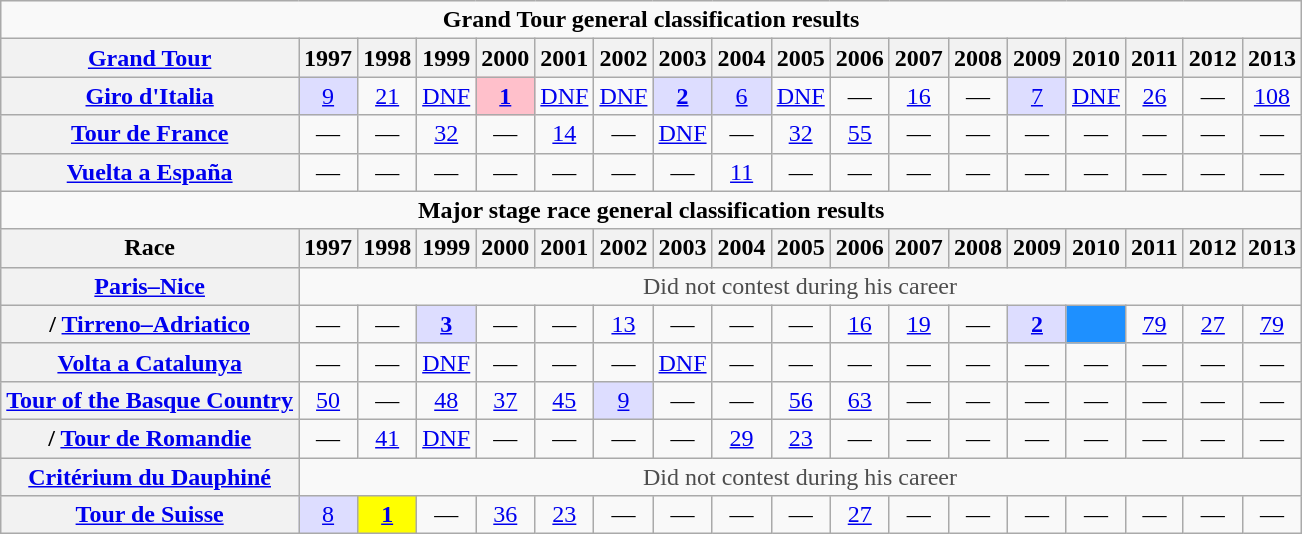<table class="wikitable plainrowheaders">
<tr>
<td colspan=18 align="center"><strong>Grand Tour general classification results</strong></td>
</tr>
<tr>
<th scope="col"><a href='#'>Grand Tour</a></th>
<th scope="col">1997</th>
<th scope="col">1998</th>
<th scope="col">1999</th>
<th scope="col">2000</th>
<th scope="col">2001</th>
<th scope="col">2002</th>
<th scope="col">2003</th>
<th scope="col">2004</th>
<th scope="col">2005</th>
<th scope="col">2006</th>
<th scope="col">2007</th>
<th scope="col">2008</th>
<th scope="col">2009</th>
<th scope="col">2010</th>
<th scope="col">2011</th>
<th scope="col">2012</th>
<th scope="col">2013</th>
</tr>
<tr style="text-align:center;">
<th scope="row"> <a href='#'>Giro d'Italia</a></th>
<td style="background:#ddf;"><a href='#'>9</a></td>
<td><a href='#'>21</a></td>
<td><a href='#'>DNF</a></td>
<td style="background:pink;"><a href='#'><strong>1</strong></a></td>
<td><a href='#'>DNF</a></td>
<td><a href='#'>DNF</a></td>
<td style="background:#ddf;"><a href='#'><strong>2</strong></a></td>
<td style="background:#ddf;"><a href='#'>6</a></td>
<td><a href='#'>DNF</a></td>
<td>—</td>
<td><a href='#'>16</a></td>
<td>—</td>
<td style="background:#ddf;"><a href='#'>7</a></td>
<td><a href='#'>DNF</a></td>
<td><a href='#'>26</a></td>
<td>—</td>
<td><a href='#'>108</a></td>
</tr>
<tr style="text-align:center;">
<th scope="row"> <a href='#'>Tour de France</a></th>
<td>—</td>
<td>—</td>
<td><a href='#'>32</a></td>
<td>—</td>
<td><a href='#'>14</a></td>
<td>—</td>
<td><a href='#'>DNF</a></td>
<td>—</td>
<td><a href='#'>32</a></td>
<td><a href='#'>55</a></td>
<td>—</td>
<td>—</td>
<td>—</td>
<td>—</td>
<td>—</td>
<td>—</td>
<td>—</td>
</tr>
<tr style="text-align:center;">
<th scope="row"> <a href='#'>Vuelta a España</a></th>
<td>—</td>
<td>—</td>
<td>—</td>
<td>—</td>
<td>—</td>
<td>—</td>
<td>—</td>
<td><a href='#'>11</a></td>
<td>—</td>
<td>—</td>
<td>—</td>
<td>—</td>
<td>—</td>
<td>—</td>
<td>—</td>
<td>—</td>
<td>—</td>
</tr>
<tr>
<td colspan=18 align="center"><strong>Major stage race general classification results</strong></td>
</tr>
<tr>
<th>Race</th>
<th scope="col">1997</th>
<th scope="col">1998</th>
<th scope="col">1999</th>
<th scope="col">2000</th>
<th scope="col">2001</th>
<th scope="col">2002</th>
<th scope="col">2003</th>
<th scope="col">2004</th>
<th scope="col">2005</th>
<th scope="col">2006</th>
<th scope="col">2007</th>
<th scope="col">2008</th>
<th scope="col">2009</th>
<th scope="col">2010</th>
<th scope="col">2011</th>
<th scope="col">2012</th>
<th scope="col">2013</th>
</tr>
<tr style="text-align:center;">
<th scope="row"> <a href='#'>Paris–Nice</a></th>
<td style="color:#4d4d4d;" colspan=17>Did not contest during his career</td>
</tr>
<tr style="text-align:center;">
<th scope="row">/ <a href='#'>Tirreno–Adriatico</a></th>
<td>—</td>
<td>—</td>
<td style="background:#ddf;"><a href='#'><strong>3</strong></a></td>
<td>—</td>
<td>—</td>
<td><a href='#'>13</a></td>
<td>—</td>
<td>—</td>
<td>—</td>
<td><a href='#'>16</a></td>
<td><a href='#'>19</a></td>
<td>—</td>
<td style="background:#ddf;"><a href='#'><strong>2</strong></a></td>
<td style="background:dodgerblue;"></td>
<td><a href='#'>79</a></td>
<td><a href='#'>27</a></td>
<td><a href='#'>79</a></td>
</tr>
<tr style="text-align:center;">
<th scope="row"> <a href='#'>Volta a Catalunya</a></th>
<td>—</td>
<td>—</td>
<td><a href='#'>DNF</a></td>
<td>—</td>
<td>—</td>
<td>—</td>
<td><a href='#'>DNF</a></td>
<td>—</td>
<td>—</td>
<td>—</td>
<td>—</td>
<td>—</td>
<td>—</td>
<td>—</td>
<td>—</td>
<td>—</td>
<td>—</td>
</tr>
<tr style="text-align:center;">
<th scope="row"> <a href='#'>Tour of the Basque Country</a></th>
<td><a href='#'>50</a></td>
<td>—</td>
<td><a href='#'>48</a></td>
<td><a href='#'>37</a></td>
<td><a href='#'>45</a></td>
<td style="background:#ddf;"><a href='#'>9</a></td>
<td>—</td>
<td>—</td>
<td><a href='#'>56</a></td>
<td><a href='#'>63</a></td>
<td>—</td>
<td>—</td>
<td>—</td>
<td>—</td>
<td>—</td>
<td>—</td>
<td>—</td>
</tr>
<tr style="text-align:center;">
<th scope="row">/ <a href='#'>Tour de Romandie</a></th>
<td>—</td>
<td><a href='#'>41</a></td>
<td><a href='#'>DNF</a></td>
<td>—</td>
<td>—</td>
<td>—</td>
<td>—</td>
<td><a href='#'>29</a></td>
<td><a href='#'>23</a></td>
<td>—</td>
<td>—</td>
<td>—</td>
<td>—</td>
<td>—</td>
<td>—</td>
<td>—</td>
<td>—</td>
</tr>
<tr style="text-align:center;">
<th scope="row"> <a href='#'>Critérium du Dauphiné</a></th>
<td style="color:#4d4d4d;" colspan=17>Did not contest during his career</td>
</tr>
<tr style="text-align:center;">
<th scope="row"> <a href='#'>Tour de Suisse</a></th>
<td style="background:#ddf;"><a href='#'>8</a></td>
<td style="background:yellow;"><a href='#'><strong>1</strong></a></td>
<td>—</td>
<td><a href='#'>36</a></td>
<td><a href='#'>23</a></td>
<td>—</td>
<td>—</td>
<td>—</td>
<td>—</td>
<td><a href='#'>27</a></td>
<td>—</td>
<td>—</td>
<td>—</td>
<td>—</td>
<td>—</td>
<td>—</td>
<td>—</td>
</tr>
</table>
